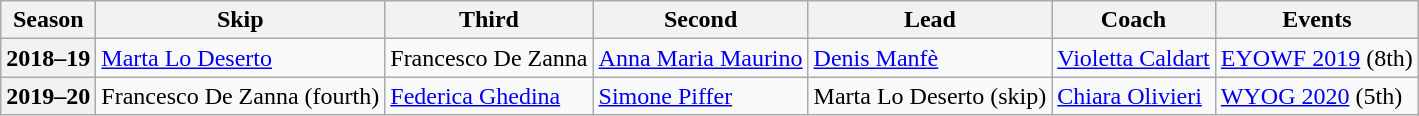<table class="wikitable">
<tr>
<th scope="col">Season</th>
<th scope="col">Skip</th>
<th scope="col">Third</th>
<th scope="col">Second</th>
<th scope="col">Lead</th>
<th scope="col">Coach</th>
<th scope="col">Events</th>
</tr>
<tr>
<th scope="row">2018–19</th>
<td><a href='#'>Marta Lo Deserto</a></td>
<td>Francesco De Zanna</td>
<td><a href='#'>Anna Maria Maurino</a></td>
<td><a href='#'>Denis Manfè</a></td>
<td><a href='#'>Violetta Caldart</a></td>
<td><a href='#'>EYOWF 2019</a> (8th)</td>
</tr>
<tr>
<th scope="row">2019–20</th>
<td>Francesco De Zanna (fourth)</td>
<td><a href='#'>Federica Ghedina</a></td>
<td><a href='#'>Simone Piffer</a></td>
<td>Marta Lo Deserto (skip)</td>
<td><a href='#'>Chiara Olivieri</a></td>
<td><a href='#'>WYOG 2020</a> (5th)</td>
</tr>
</table>
